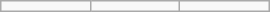<table class="wikitable" style="float:right;margin:0 0 0 5px;width:180px">
<tr>
<td></td>
<td></td>
<td></td>
</tr>
</table>
